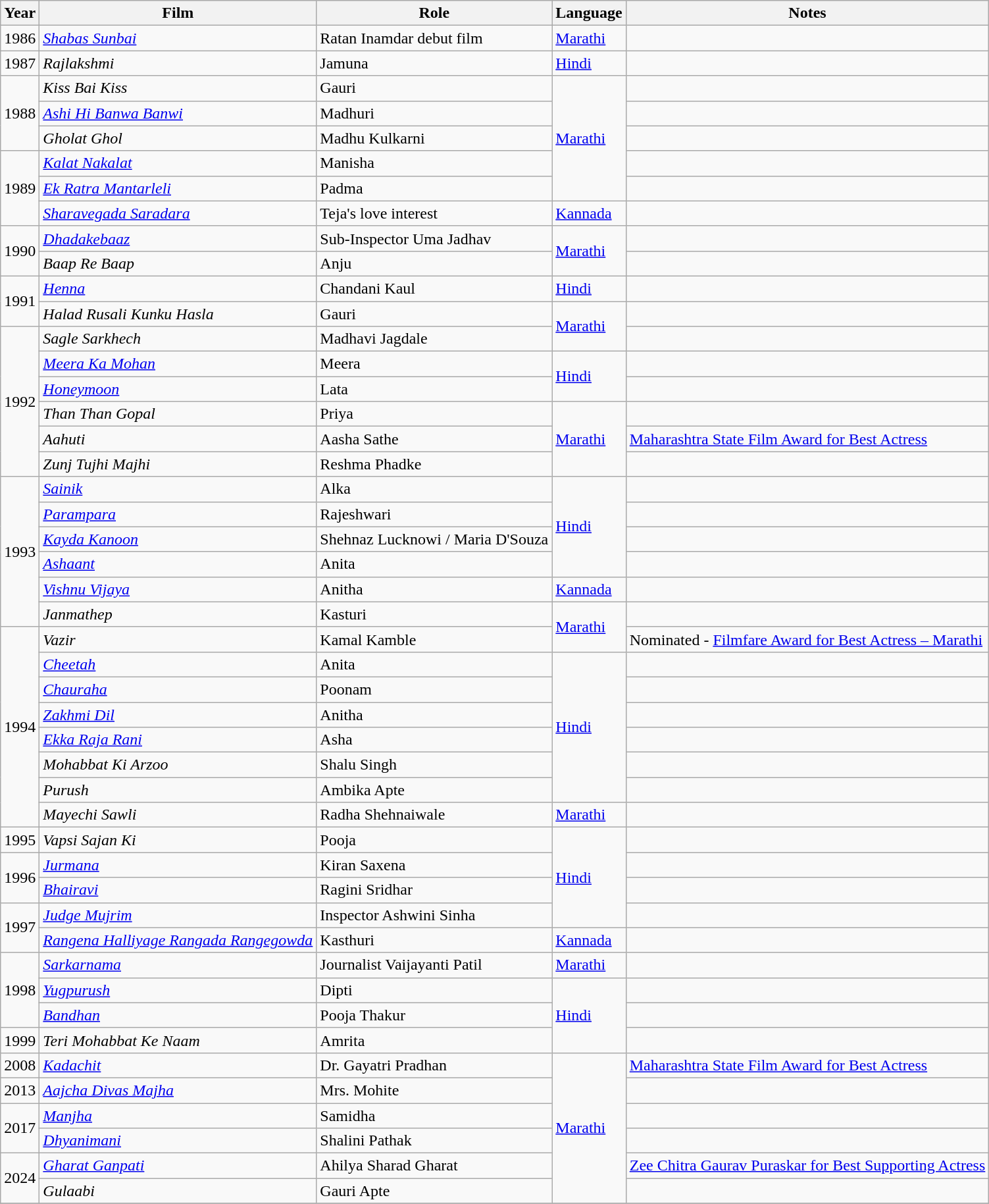<table class="wikitable sortable">
<tr>
<th>Year</th>
<th>Film</th>
<th>Role</th>
<th>Language</th>
<th>Notes</th>
</tr>
<tr>
<td>1986</td>
<td><em><a href='#'>Shabas Sunbai</a></em></td>
<td>Ratan Inamdar debut film</td>
<td><a href='#'>Marathi</a></td>
<td></td>
</tr>
<tr>
<td>1987</td>
<td><em>Rajlakshmi</em></td>
<td>Jamuna</td>
<td><a href='#'>Hindi</a></td>
<td></td>
</tr>
<tr>
<td rowspan="3">1988</td>
<td><em>Kiss Bai Kiss</em></td>
<td>Gauri</td>
<td rowspan="5"><a href='#'>Marathi</a></td>
<td></td>
</tr>
<tr>
<td><em><a href='#'>Ashi Hi Banwa Banwi</a></em></td>
<td>Madhuri</td>
<td></td>
</tr>
<tr>
<td><em>Gholat Ghol</em></td>
<td>Madhu Kulkarni</td>
<td></td>
</tr>
<tr>
<td rowspan="3">1989</td>
<td><em><a href='#'>Kalat Nakalat</a></em></td>
<td>Manisha</td>
<td></td>
</tr>
<tr>
<td><em><a href='#'>Ek Ratra Mantarleli</a></em></td>
<td>Padma</td>
<td></td>
</tr>
<tr>
<td><em><a href='#'>Sharavegada Saradara</a></em></td>
<td>Teja's love interest</td>
<td><a href='#'>Kannada</a></td>
<td></td>
</tr>
<tr>
<td rowspan="2">1990</td>
<td><em><a href='#'>Dhadakebaaz</a></em></td>
<td>Sub-Inspector Uma Jadhav</td>
<td rowspan="2"><a href='#'>Marathi</a></td>
<td></td>
</tr>
<tr>
<td><em>Baap Re Baap</em></td>
<td>Anju</td>
<td></td>
</tr>
<tr>
<td rowspan="2">1991</td>
<td><em><a href='#'>Henna</a></em></td>
<td>Chandani Kaul</td>
<td><a href='#'>Hindi</a></td>
<td></td>
</tr>
<tr>
<td><em>Halad Rusali Kunku Hasla</em></td>
<td>Gauri</td>
<td rowspan="2"><a href='#'>Marathi</a></td>
<td></td>
</tr>
<tr>
<td rowspan="6">1992</td>
<td><em>Sagle Sarkhech</em></td>
<td>Madhavi Jagdale</td>
<td></td>
</tr>
<tr>
<td><em><a href='#'>Meera Ka Mohan</a></em></td>
<td>Meera</td>
<td rowspan="2"><a href='#'>Hindi</a></td>
<td></td>
</tr>
<tr>
<td><em><a href='#'>Honeymoon</a></em></td>
<td>Lata</td>
<td></td>
</tr>
<tr>
<td><em>Than Than Gopal</em></td>
<td>Priya</td>
<td rowspan="3"><a href='#'>Marathi</a></td>
<td></td>
</tr>
<tr>
<td><em>Aahuti</em></td>
<td>Aasha Sathe</td>
<td><a href='#'>Maharashtra State Film Award for Best Actress</a></td>
</tr>
<tr>
<td><em>Zunj Tujhi Majhi</em></td>
<td>Reshma Phadke</td>
<td></td>
</tr>
<tr>
<td rowspan="6">1993</td>
<td><em><a href='#'>Sainik</a></em></td>
<td>Alka</td>
<td rowspan="4"><a href='#'>Hindi</a></td>
<td></td>
</tr>
<tr>
<td><em><a href='#'>Parampara</a></em></td>
<td>Rajeshwari</td>
<td></td>
</tr>
<tr>
<td><em><a href='#'>Kayda Kanoon</a></em></td>
<td>Shehnaz Lucknowi / Maria D'Souza</td>
<td></td>
</tr>
<tr>
<td><em><a href='#'>Ashaant</a></em></td>
<td>Anita</td>
<td></td>
</tr>
<tr>
<td><em><a href='#'>Vishnu Vijaya</a></em></td>
<td>Anitha</td>
<td><a href='#'>Kannada</a></td>
<td></td>
</tr>
<tr>
<td><em>Janmathep</em></td>
<td>Kasturi</td>
<td rowspan="2"><a href='#'>Marathi</a></td>
<td></td>
</tr>
<tr>
<td rowspan="8">1994</td>
<td><em>Vazir</em></td>
<td>Kamal Kamble</td>
<td>Nominated - <a href='#'>Filmfare Award for Best Actress – Marathi</a></td>
</tr>
<tr>
<td><em><a href='#'>Cheetah</a></em></td>
<td>Anita</td>
<td rowspan="6"><a href='#'>Hindi</a></td>
<td></td>
</tr>
<tr>
<td><em><a href='#'>Chauraha</a></em></td>
<td>Poonam</td>
<td></td>
</tr>
<tr>
<td><em><a href='#'>Zakhmi Dil</a></em></td>
<td>Anitha</td>
<td></td>
</tr>
<tr>
<td><em><a href='#'>Ekka Raja Rani</a></em></td>
<td>Asha</td>
<td></td>
</tr>
<tr>
<td><em>Mohabbat Ki Arzoo</em></td>
<td>Shalu Singh</td>
<td></td>
</tr>
<tr>
<td><em>Purush</em></td>
<td>Ambika Apte</td>
<td></td>
</tr>
<tr>
<td><em>Mayechi Sawli</em></td>
<td>Radha Shehnaiwale</td>
<td><a href='#'>Marathi</a></td>
<td></td>
</tr>
<tr>
<td>1995</td>
<td><em>Vapsi Sajan Ki</em></td>
<td>Pooja</td>
<td rowspan="4"><a href='#'>Hindi</a></td>
<td></td>
</tr>
<tr>
<td rowspan="2">1996</td>
<td><em><a href='#'>Jurmana</a></em></td>
<td>Kiran Saxena</td>
<td></td>
</tr>
<tr>
<td><em><a href='#'>Bhairavi</a></em></td>
<td>Ragini Sridhar</td>
<td></td>
</tr>
<tr>
<td rowspan="2">1997</td>
<td><em><a href='#'>Judge Mujrim</a></em></td>
<td>Inspector Ashwini Sinha</td>
<td></td>
</tr>
<tr>
<td><em><a href='#'>Rangena Halliyage Rangada Rangegowda</a></em></td>
<td>Kasthuri</td>
<td><a href='#'>Kannada</a></td>
<td></td>
</tr>
<tr>
<td rowspan="3">1998</td>
<td><em><a href='#'>Sarkarnama</a></em></td>
<td>Journalist Vaijayanti Patil</td>
<td><a href='#'>Marathi</a></td>
<td></td>
</tr>
<tr>
<td><em><a href='#'>Yugpurush</a></em></td>
<td>Dipti</td>
<td rowspan="3"><a href='#'>Hindi</a></td>
<td></td>
</tr>
<tr>
<td><em><a href='#'>Bandhan</a></em></td>
<td>Pooja Thakur</td>
<td></td>
</tr>
<tr>
<td>1999</td>
<td><em>Teri Mohabbat Ke Naam</em></td>
<td>Amrita</td>
<td></td>
</tr>
<tr>
<td>2008</td>
<td><em><a href='#'>Kadachit</a></em></td>
<td>Dr. Gayatri Pradhan</td>
<td rowspan="6"><a href='#'>Marathi</a></td>
<td><a href='#'>Maharashtra State Film Award for Best Actress</a></td>
</tr>
<tr>
<td>2013</td>
<td><em><a href='#'>Aajcha Divas Majha</a></em></td>
<td>Mrs. Mohite</td>
<td></td>
</tr>
<tr>
<td rowspan="2">2017</td>
<td><em><a href='#'>Manjha</a></em></td>
<td>Samidha</td>
<td></td>
</tr>
<tr>
<td><em><a href='#'>Dhyanimani</a></em></td>
<td>Shalini Pathak</td>
<td></td>
</tr>
<tr>
<td Rowspan="2">2024</td>
<td><em><a href='#'>Gharat Ganpati</a></em></td>
<td>Ahilya Sharad Gharat</td>
<td><a href='#'>Zee Chitra Gaurav Puraskar for Best Supporting Actress</a></td>
</tr>
<tr>
<td><em>Gulaabi</em></td>
<td>Gauri Apte</td>
<td></td>
</tr>
<tr>
</tr>
</table>
